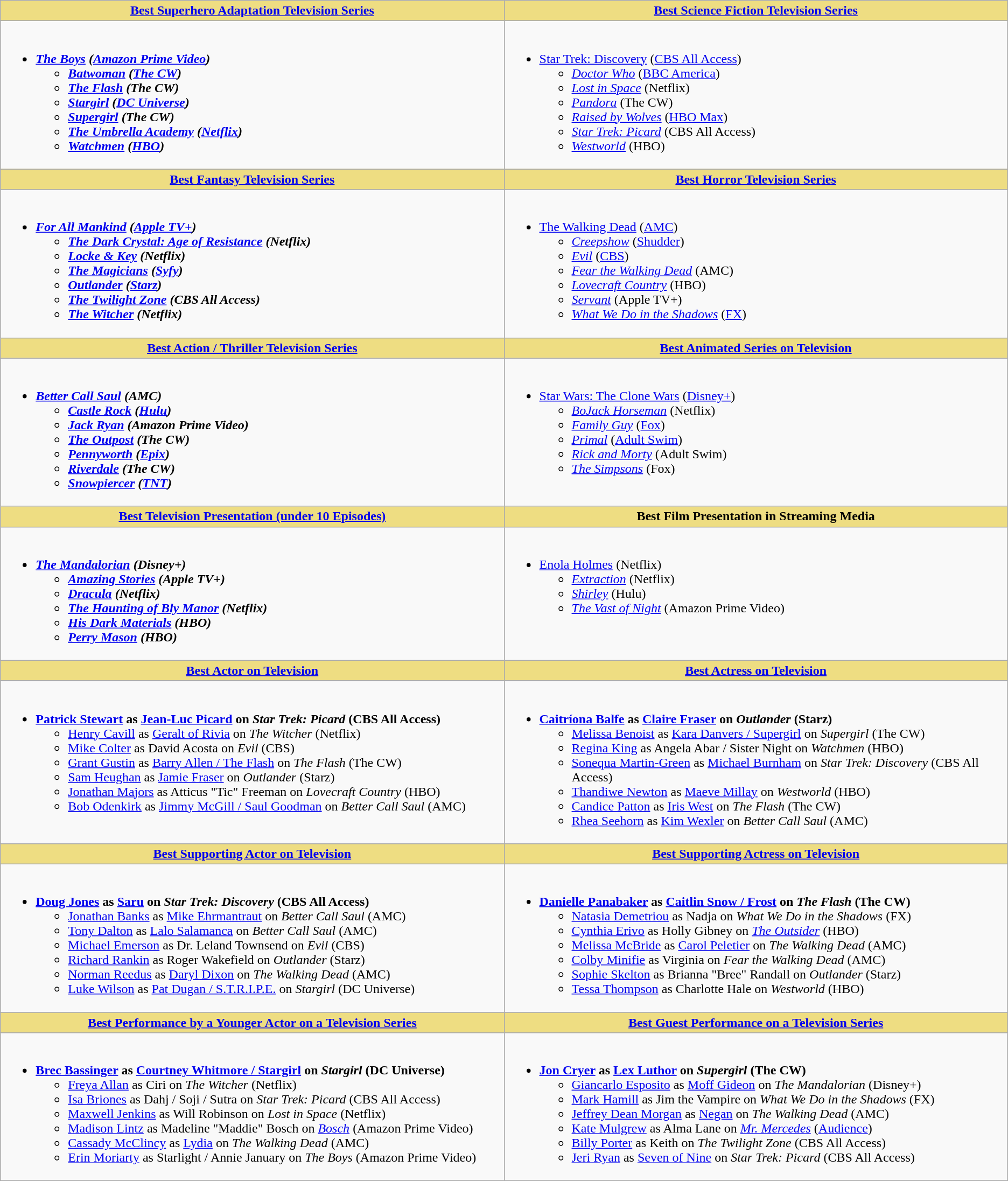<table class=wikitable>
<tr>
<th style="background:#EEDD82; width:50%"><a href='#'>Best Superhero Adaptation Television Series</a></th>
<th style="background:#EEDD82; width:50%"><a href='#'>Best Science Fiction Television Series</a></th>
</tr>
<tr>
<td valign="top"><br><ul><li><strong><em><a href='#'>The Boys</a><em> (<a href='#'>Amazon Prime Video</a>)<strong><ul><li></em><a href='#'>Batwoman</a><em> (<a href='#'>The CW</a>)</li><li></em><a href='#'>The Flash</a><em> (The CW)</li><li></em><a href='#'>Stargirl</a><em> (<a href='#'>DC Universe</a>)</li><li></em><a href='#'>Supergirl</a><em> (The CW)</li><li></em><a href='#'>The Umbrella Academy</a><em> (<a href='#'>Netflix</a>)</li><li></em><a href='#'>Watchmen</a><em> (<a href='#'>HBO</a>)</li></ul></li></ul></td>
<td valign="top"><br><ul><li></em></strong><a href='#'>Star Trek: Discovery</a></em> (<a href='#'>CBS All Access</a>)</strong><ul><li><em><a href='#'>Doctor Who</a></em> (<a href='#'>BBC America</a>)</li><li><em><a href='#'>Lost in Space</a></em> (Netflix)</li><li><em><a href='#'>Pandora</a></em> (The CW)</li><li><em><a href='#'>Raised by Wolves</a></em> (<a href='#'>HBO Max</a>)</li><li><em><a href='#'>Star Trek: Picard</a></em> (CBS All Access)</li><li><em><a href='#'>Westworld</a></em> (HBO)</li></ul></li></ul></td>
</tr>
<tr>
<th style="background:#EEDD82; width:50%"><a href='#'>Best Fantasy Television Series</a></th>
<th style="background:#EEDD82; width:50%"><a href='#'>Best Horror Television Series</a></th>
</tr>
<tr>
<td valign="top"><br><ul><li><strong><em><a href='#'>For All Mankind</a><em> (<a href='#'>Apple TV+</a>)<strong><ul><li></em><a href='#'>The Dark Crystal: Age of Resistance</a><em> (Netflix)</li><li></em><a href='#'>Locke & Key</a><em> (Netflix)</li><li></em><a href='#'>The Magicians</a><em> (<a href='#'>Syfy</a>)</li><li></em><a href='#'>Outlander</a><em> (<a href='#'>Starz</a>)</li><li></em><a href='#'>The Twilight Zone</a><em> (CBS All Access)</li><li></em><a href='#'>The Witcher</a><em> (Netflix)</li></ul></li></ul></td>
<td valign="top"><br><ul><li></em></strong><a href='#'>The Walking Dead</a></em> (<a href='#'>AMC</a>)</strong><ul><li><em><a href='#'>Creepshow</a></em> (<a href='#'>Shudder</a>)</li><li><em><a href='#'>Evil</a></em> (<a href='#'>CBS</a>)</li><li><em><a href='#'>Fear the Walking Dead</a></em> (AMC)</li><li><em><a href='#'>Lovecraft Country</a></em> (HBO)</li><li><em><a href='#'>Servant</a></em> (Apple TV+)</li><li><em><a href='#'>What We Do in the Shadows</a></em> (<a href='#'>FX</a>)</li></ul></li></ul></td>
</tr>
<tr>
<th style="background:#EEDD82; width:50%"><a href='#'>Best Action / Thriller Television Series</a></th>
<th style="background:#EEDD82; width:50%"><a href='#'>Best Animated Series on Television</a></th>
</tr>
<tr>
<td valign="top"><br><ul><li><strong><em><a href='#'>Better Call Saul</a><em> (AMC)<strong><ul><li></em><a href='#'>Castle Rock</a><em> (<a href='#'>Hulu</a>)</li><li></em><a href='#'>Jack Ryan</a><em> (Amazon Prime Video)</li><li></em><a href='#'>The Outpost</a><em> (The CW)</li><li></em><a href='#'>Pennyworth</a><em> (<a href='#'>Epix</a>)</li><li></em><a href='#'>Riverdale</a><em> (The CW)</li><li></em><a href='#'>Snowpiercer</a><em> (<a href='#'>TNT</a>)</li></ul></li></ul></td>
<td valign="top"><br><ul><li></em></strong><a href='#'>Star Wars: The Clone Wars</a></em> (<a href='#'>Disney+</a>)</strong><ul><li><em><a href='#'>BoJack Horseman</a></em> (Netflix)</li><li><em><a href='#'>Family Guy</a></em> (<a href='#'>Fox</a>)</li><li><em><a href='#'>Primal</a></em> (<a href='#'>Adult Swim</a>)</li><li><em><a href='#'>Rick and Morty</a></em> (Adult Swim)</li><li><em><a href='#'>The Simpsons</a></em> (Fox)</li></ul></li></ul></td>
</tr>
<tr>
<th style="background:#EEDD82; width:50%"><a href='#'>Best Television Presentation (under 10 Episodes)</a></th>
<th style="background:#EEDD82; width:50%">Best Film Presentation in Streaming Media</th>
</tr>
<tr>
<td valign="top"><br><ul><li><strong><em><a href='#'>The Mandalorian</a><em> (Disney+)<strong><ul><li></em><a href='#'>Amazing Stories</a><em> (Apple TV+)</li><li></em><a href='#'>Dracula</a><em> (Netflix)</li><li></em><a href='#'>The Haunting of Bly Manor</a><em> (Netflix)</li><li></em><a href='#'>His Dark Materials</a><em> (HBO)</li><li></em><a href='#'>Perry Mason</a><em> (HBO)</li></ul></li></ul></td>
<td valign="top"><br><ul><li></em></strong><a href='#'>Enola Holmes</a></em> (Netflix)</strong><ul><li><em><a href='#'>Extraction</a></em> (Netflix)</li><li><em><a href='#'>Shirley</a></em> (Hulu)</li><li><em><a href='#'>The Vast of Night</a></em> (Amazon Prime Video)</li></ul></li></ul></td>
</tr>
<tr>
<th style="background:#EEDD82; width:50%"><a href='#'>Best Actor on Television</a></th>
<th style="background:#EEDD82; width:50%"><a href='#'>Best Actress on Television</a></th>
</tr>
<tr>
<td valign="top"><br><ul><li><strong><a href='#'>Patrick Stewart</a> as <a href='#'>Jean-Luc Picard</a> on <em>Star Trek: Picard</em> (CBS All Access)</strong><ul><li><a href='#'>Henry Cavill</a> as <a href='#'>Geralt of Rivia</a> on <em>The Witcher</em> (Netflix)</li><li><a href='#'>Mike Colter</a> as David Acosta on <em>Evil</em> (CBS)</li><li><a href='#'>Grant Gustin</a> as <a href='#'>Barry Allen / The Flash</a> on <em>The Flash</em> (The CW)</li><li><a href='#'>Sam Heughan</a> as <a href='#'>Jamie Fraser</a> on <em>Outlander</em> (Starz)</li><li><a href='#'>Jonathan Majors</a> as Atticus "Tic" Freeman on <em>Lovecraft Country</em> (HBO)</li><li><a href='#'>Bob Odenkirk</a> as <a href='#'>Jimmy McGill / Saul Goodman</a> on <em>Better Call Saul</em> (AMC)</li></ul></li></ul></td>
<td valign="top"><br><ul><li><strong><a href='#'>Caitríona Balfe</a> as <a href='#'>Claire Fraser</a> on <em>Outlander</em> (Starz)</strong><ul><li><a href='#'>Melissa Benoist</a> as <a href='#'>Kara Danvers / Supergirl</a> on <em>Supergirl</em> (The CW)</li><li><a href='#'>Regina King</a> as Angela Abar / Sister Night on <em>Watchmen</em> (HBO)</li><li><a href='#'>Sonequa Martin-Green</a> as <a href='#'>Michael Burnham</a> on <em>Star Trek: Discovery</em> (CBS All Access)</li><li><a href='#'>Thandiwe Newton</a> as <a href='#'>Maeve Millay</a> on <em>Westworld</em> (HBO)</li><li><a href='#'>Candice Patton</a> as <a href='#'>Iris West</a> on <em>The Flash</em> (The CW)</li><li><a href='#'>Rhea Seehorn</a> as <a href='#'>Kim Wexler</a> on <em>Better Call Saul</em> (AMC)</li></ul></li></ul></td>
</tr>
<tr>
<th style="background:#EEDD82; width:50%"><a href='#'>Best Supporting Actor on Television</a></th>
<th style="background:#EEDD82; width:50%"><a href='#'>Best Supporting Actress on Television</a></th>
</tr>
<tr>
<td valign="top"><br><ul><li><strong><a href='#'>Doug Jones</a> as <a href='#'>Saru</a> on <em>Star Trek: Discovery</em> (CBS All Access)</strong><ul><li><a href='#'>Jonathan Banks</a> as <a href='#'>Mike Ehrmantraut</a> on <em>Better Call Saul</em> (AMC)</li><li><a href='#'>Tony Dalton</a> as <a href='#'>Lalo Salamanca</a> on <em>Better Call Saul</em> (AMC)</li><li><a href='#'>Michael Emerson</a> as Dr. Leland Townsend on <em>Evil</em> (CBS)</li><li><a href='#'>Richard Rankin</a> as Roger Wakefield on <em>Outlander</em> (Starz)</li><li><a href='#'>Norman Reedus</a> as <a href='#'>Daryl Dixon</a> on <em>The Walking Dead</em> (AMC)</li><li><a href='#'>Luke Wilson</a> as <a href='#'>Pat Dugan / S.T.R.I.P.E.</a> on <em>Stargirl</em> (DC Universe)</li></ul></li></ul></td>
<td valign="top"><br><ul><li><strong><a href='#'>Danielle Panabaker</a> as <a href='#'>Caitlin Snow / Frost</a> on <em>The Flash</em> (The CW)</strong><ul><li><a href='#'>Natasia Demetriou</a> as Nadja on <em>What We Do in the Shadows</em> (FX)</li><li><a href='#'>Cynthia Erivo</a> as Holly Gibney on <em><a href='#'>The Outsider</a></em> (HBO)</li><li><a href='#'>Melissa McBride</a> as <a href='#'>Carol Peletier</a> on <em>The Walking Dead</em> (AMC)</li><li><a href='#'>Colby Minifie</a> as Virginia on <em>Fear the Walking Dead</em> (AMC)</li><li><a href='#'>Sophie Skelton</a> as Brianna "Bree" Randall on <em>Outlander</em> (Starz)</li><li><a href='#'>Tessa Thompson</a> as Charlotte Hale on <em>Westworld</em> (HBO)</li></ul></li></ul></td>
</tr>
<tr>
<th style="background:#EEDD82; width:50%"><a href='#'>Best Performance by a Younger Actor on a Television Series</a></th>
<th style="background:#EEDD82; width:50%"><a href='#'>Best Guest Performance on a Television Series</a></th>
</tr>
<tr>
<td valign="top"><br><ul><li><strong><a href='#'>Brec Bassinger</a> as <a href='#'>Courtney Whitmore / Stargirl</a> on <em>Stargirl</em> (DC Universe)</strong><ul><li><a href='#'>Freya Allan</a> as Ciri on <em>The Witcher</em> (Netflix)</li><li><a href='#'>Isa Briones</a> as Dahj / Soji / Sutra on <em>Star Trek: Picard</em> (CBS All Access)</li><li><a href='#'>Maxwell Jenkins</a> as Will Robinson on <em>Lost in Space</em> (Netflix)</li><li><a href='#'>Madison Lintz</a> as Madeline "Maddie" Bosch on <em><a href='#'>Bosch</a></em> (Amazon Prime Video)</li><li><a href='#'>Cassady McClincy</a> as <a href='#'>Lydia</a> on <em>The Walking Dead</em> (AMC)</li><li><a href='#'>Erin Moriarty</a> as Starlight / Annie January on <em>The Boys</em> (Amazon Prime Video)</li></ul></li></ul></td>
<td valign="top"><br><ul><li><strong><a href='#'>Jon Cryer</a> as <a href='#'>Lex Luthor</a> on <em>Supergirl</em> (The CW)</strong><ul><li><a href='#'>Giancarlo Esposito</a> as <a href='#'>Moff Gideon</a> on <em>The Mandalorian</em> (Disney+)</li><li><a href='#'>Mark Hamill</a> as Jim the Vampire on <em>What We Do in the Shadows</em> (FX)</li><li><a href='#'>Jeffrey Dean Morgan</a> as <a href='#'>Negan</a> on <em>The Walking Dead</em> (AMC)</li><li><a href='#'>Kate Mulgrew</a> as Alma Lane on <em><a href='#'>Mr. Mercedes</a></em> (<a href='#'>Audience</a>)</li><li><a href='#'>Billy Porter</a> as Keith on <em>The Twilight Zone</em> (CBS All Access)</li><li><a href='#'>Jeri Ryan</a> as <a href='#'>Seven of Nine</a> on <em>Star Trek: Picard</em> (CBS All Access)</li></ul></li></ul></td>
</tr>
</table>
